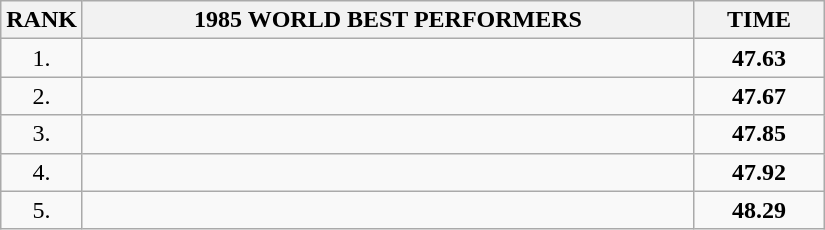<table class="wikitable sortable">
<tr>
<th>RANK</th>
<th align="center" style="width: 25em">1985 WORLD BEST PERFORMERS</th>
<th align="center" style="width: 5em">TIME</th>
</tr>
<tr>
<td align="center">1.</td>
<td></td>
<td align="center"><strong>47.63</strong></td>
</tr>
<tr>
<td align="center">2.</td>
<td></td>
<td align="center"><strong>47.67</strong></td>
</tr>
<tr>
<td align="center">3.</td>
<td></td>
<td align="center"><strong>47.85</strong></td>
</tr>
<tr>
<td align="center">4.</td>
<td></td>
<td align="center"><strong>47.92</strong></td>
</tr>
<tr>
<td align="center">5.</td>
<td></td>
<td align="center"><strong>48.29</strong></td>
</tr>
</table>
